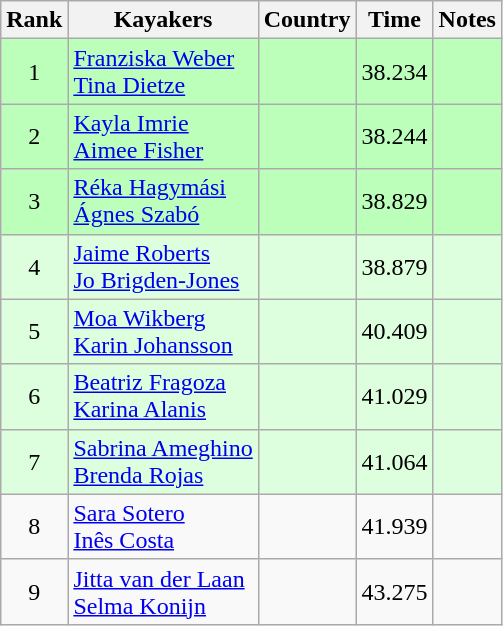<table class="wikitable" style="text-align:center">
<tr>
<th>Rank</th>
<th>Kayakers</th>
<th>Country</th>
<th>Time</th>
<th>Notes</th>
</tr>
<tr bgcolor=bbffbb>
<td>1</td>
<td align="left"><a href='#'>Franziska Weber</a><br><a href='#'>Tina Dietze</a></td>
<td align="left"></td>
<td>38.234</td>
<td></td>
</tr>
<tr bgcolor=bbffbb>
<td>2</td>
<td align="left"><a href='#'>Kayla Imrie</a><br><a href='#'>Aimee Fisher</a></td>
<td align="left"></td>
<td>38.244</td>
<td></td>
</tr>
<tr bgcolor=bbffbb>
<td>3</td>
<td align="left"><a href='#'>Réka Hagymási</a><br><a href='#'>Ágnes Szabó</a></td>
<td align="left"></td>
<td>38.829</td>
<td></td>
</tr>
<tr bgcolor=ddffdd>
<td>4</td>
<td align="left"><a href='#'>Jaime Roberts</a><br><a href='#'>Jo Brigden-Jones</a></td>
<td align="left"></td>
<td>38.879</td>
<td></td>
</tr>
<tr bgcolor=ddffdd>
<td>5</td>
<td align="left"><a href='#'>Moa Wikberg</a><br><a href='#'>Karin Johansson</a></td>
<td align="left"></td>
<td>40.409</td>
<td></td>
</tr>
<tr bgcolor=ddffdd>
<td>6</td>
<td align="left"><a href='#'>Beatriz Fragoza</a><br><a href='#'>Karina Alanis</a></td>
<td align="left"></td>
<td>41.029</td>
<td></td>
</tr>
<tr bgcolor=ddffdd>
<td>7</td>
<td align="left"><a href='#'>Sabrina Ameghino</a><br><a href='#'>Brenda Rojas</a></td>
<td align="left"></td>
<td>41.064</td>
<td></td>
</tr>
<tr>
<td>8</td>
<td align="left"><a href='#'>Sara Sotero</a><br><a href='#'>Inês Costa</a></td>
<td align="left"></td>
<td>41.939</td>
<td></td>
</tr>
<tr>
<td>9</td>
<td align="left"><a href='#'>Jitta van der Laan</a><br><a href='#'>Selma Konijn</a></td>
<td align="left"></td>
<td>43.275</td>
<td></td>
</tr>
</table>
